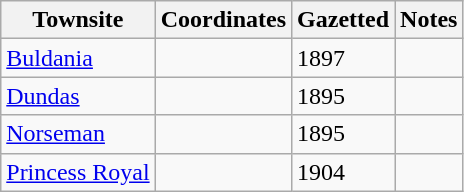<table class="wikitable sortable">
<tr>
<th>Townsite</th>
<th>Coordinates</th>
<th>Gazetted</th>
<th>Notes</th>
</tr>
<tr>
<td><a href='#'>Buldania</a></td>
<td></td>
<td>1897</td>
<td></td>
</tr>
<tr>
<td><a href='#'>Dundas</a></td>
<td></td>
<td>1895</td>
<td></td>
</tr>
<tr>
<td><a href='#'>Norseman</a></td>
<td></td>
<td>1895</td>
<td></td>
</tr>
<tr>
<td><a href='#'>Princess Royal</a></td>
<td></td>
<td>1904</td>
<td></td>
</tr>
</table>
